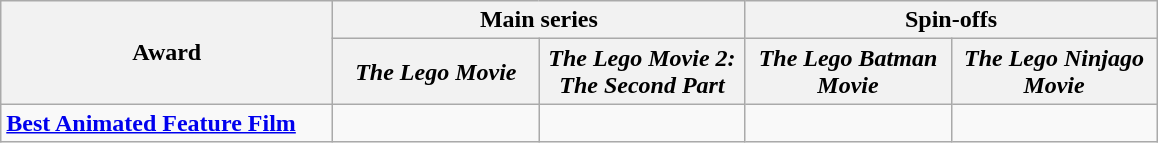<table class="wikitable" style="margin:left;">
<tr>
<th style="width:214px;" rowspan="2">Award</th>
<th colspan="2">Main series</th>
<th colspan="2">Spin-offs</th>
</tr>
<tr>
<th style="width:130px;"><em>The Lego Movie</em></th>
<th style="width:130px;"><em>The Lego Movie 2: The Second Part</em></th>
<th style="width:130px;"><em>The Lego Batman Movie</em></th>
<th style="width:130px;"><em>The Lego Ninjago Movie</em></th>
</tr>
<tr>
<td><strong><a href='#'>Best Animated Feature Film</a></strong></td>
<td></td>
<td></td>
<td></td>
<td></td>
</tr>
</table>
